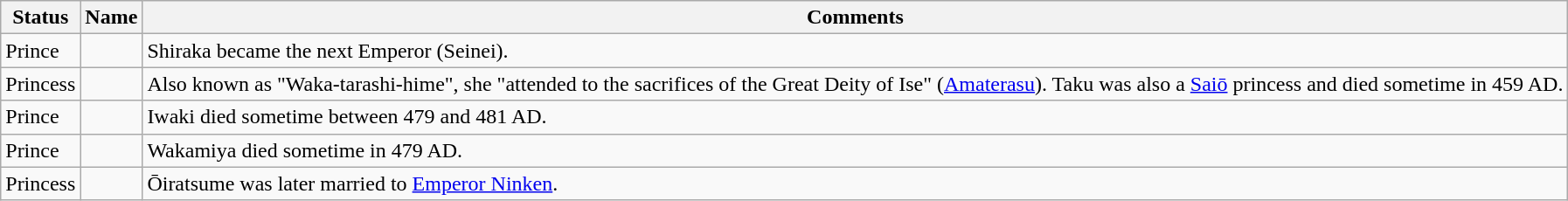<table class="wikitable">
<tr>
<th>Status</th>
<th>Name</th>
<th>Comments</th>
</tr>
<tr>
<td>Prince</td>
<td></td>
<td>Shiraka became the next Emperor (Seinei).</td>
</tr>
<tr>
<td>Princess</td>
<td></td>
<td>Also known as "Waka-tarashi-hime", she "attended to the sacrifices of the Great Deity of Ise" (<a href='#'>Amaterasu</a>). Taku was also a <a href='#'>Saiō</a> princess and died sometime in 459 AD.</td>
</tr>
<tr>
<td>Prince</td>
<td></td>
<td>Iwaki died sometime between 479 and 481 AD.</td>
</tr>
<tr>
<td>Prince</td>
<td></td>
<td>Wakamiya died sometime in 479 AD.</td>
</tr>
<tr>
<td>Princess</td>
<td></td>
<td>Ōiratsume was later married to <a href='#'>Emperor Ninken</a>.</td>
</tr>
</table>
